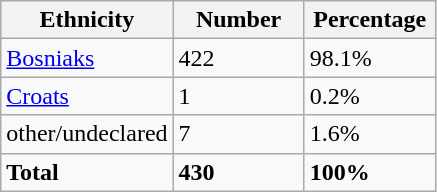<table class="wikitable">
<tr>
<th width="100px">Ethnicity</th>
<th width="80px">Number</th>
<th width="80px">Percentage</th>
</tr>
<tr>
<td><a href='#'>Bosniaks</a></td>
<td>422</td>
<td>98.1%</td>
</tr>
<tr>
<td><a href='#'>Croats</a></td>
<td>1</td>
<td>0.2%</td>
</tr>
<tr>
<td>other/undeclared</td>
<td>7</td>
<td>1.6%</td>
</tr>
<tr>
<td><strong>Total</strong></td>
<td><strong>430</strong></td>
<td><strong>100%</strong></td>
</tr>
</table>
